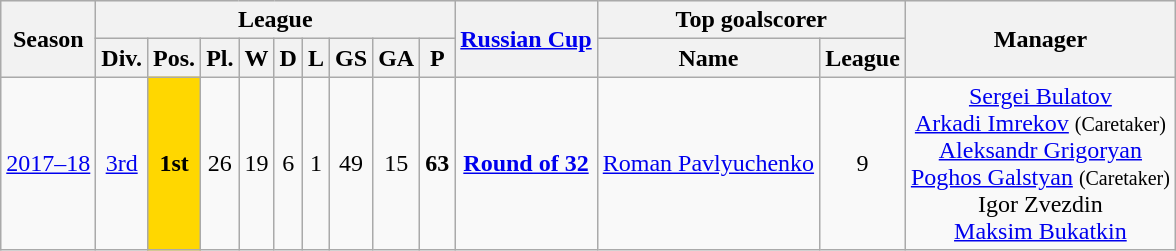<table class="wikitable">
<tr style="background:#efefef;">
<th rowspan="2">Season</th>
<th colspan="9">League</th>
<th rowspan="2"><a href='#'>Russian Cup</a></th>
<th colspan="2">Top goalscorer</th>
<th rowspan="2">Manager</th>
</tr>
<tr>
<th>Div.</th>
<th>Pos.</th>
<th>Pl.</th>
<th>W</th>
<th>D</th>
<th>L</th>
<th>GS</th>
<th>GA</th>
<th>P</th>
<th>Name</th>
<th>League</th>
</tr>
<tr>
<td align=center><a href='#'>2017–18</a></td>
<td align=center><a href='#'>3rd</a></td>
<td style="text-align:center; background:gold;"><strong>1st</strong></td>
<td align=center>26</td>
<td align=center>19</td>
<td align=center>6</td>
<td align=center>1</td>
<td align=center>49</td>
<td align=center>15</td>
<td align=center><strong>63</strong></td>
<td align=center><strong><a href='#'>Round of 32</a></strong></td>
<td align=center><a href='#'>Roman Pavlyuchenko</a></td>
<td align=center>9</td>
<td align=center> <a href='#'>Sergei Bulatov</a> <br>  <a href='#'>Arkadi Imrekov</a> <small>(Caretaker)</small> <br>  <a href='#'>Aleksandr Grigoryan</a> <br>  <a href='#'>Poghos Galstyan</a> <small>(Caretaker)</small> <br> Igor Zvezdin<br> <a href='#'>Maksim Bukatkin</a></td>
</tr>
</table>
